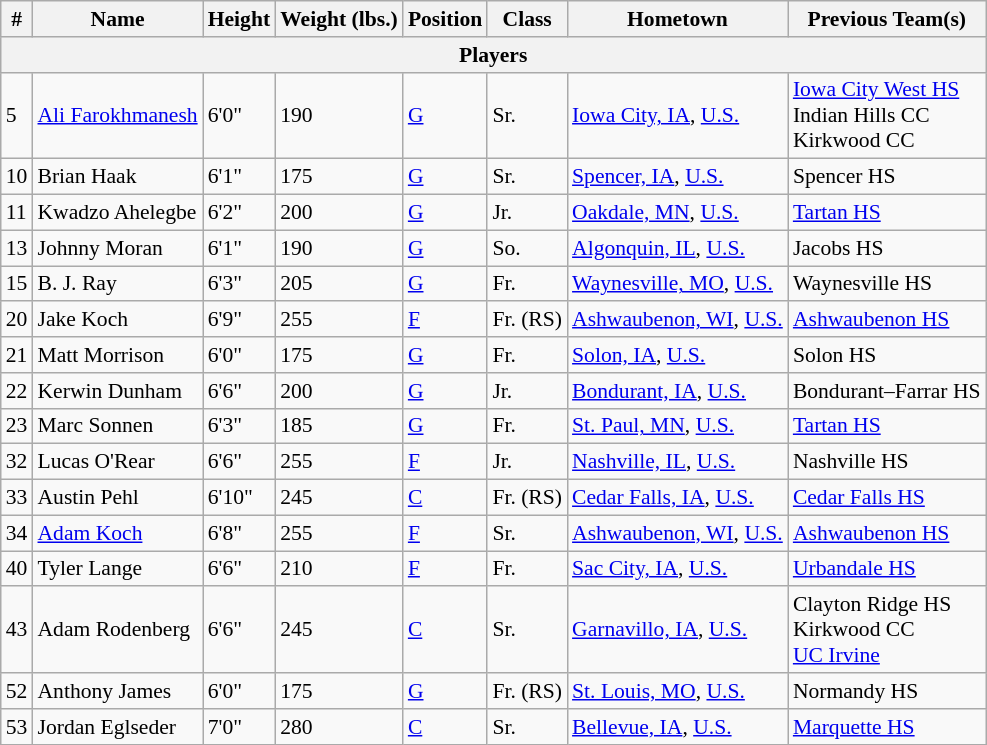<table class="wikitable" style="font-size: 90%">
<tr>
<th>#</th>
<th>Name</th>
<th>Height</th>
<th>Weight (lbs.)</th>
<th>Position</th>
<th>Class</th>
<th>Hometown</th>
<th>Previous Team(s)</th>
</tr>
<tr>
<th colspan="11">Players</th>
</tr>
<tr>
<td>5</td>
<td><a href='#'>Ali Farokhmanesh</a></td>
<td>6'0"</td>
<td>190</td>
<td><a href='#'>G</a></td>
<td>Sr.</td>
<td><a href='#'>Iowa City, IA</a>, <a href='#'>U.S.</a></td>
<td><a href='#'>Iowa City West HS</a><br>Indian Hills CC<br>Kirkwood CC</td>
</tr>
<tr>
<td>10</td>
<td>Brian Haak</td>
<td>6'1"</td>
<td>175</td>
<td><a href='#'>G</a></td>
<td>Sr.</td>
<td><a href='#'>Spencer, IA</a>, <a href='#'>U.S.</a></td>
<td>Spencer HS</td>
</tr>
<tr>
<td>11</td>
<td>Kwadzo Ahelegbe</td>
<td>6'2"</td>
<td>200</td>
<td><a href='#'>G</a></td>
<td>Jr.</td>
<td><a href='#'>Oakdale, MN</a>, <a href='#'>U.S.</a></td>
<td><a href='#'>Tartan HS</a></td>
</tr>
<tr>
<td>13</td>
<td>Johnny Moran</td>
<td>6'1"</td>
<td>190</td>
<td><a href='#'>G</a></td>
<td>So.</td>
<td><a href='#'>Algonquin, IL</a>, <a href='#'>U.S.</a></td>
<td>Jacobs HS</td>
</tr>
<tr>
<td>15</td>
<td>B. J. Ray</td>
<td>6'3"</td>
<td>205</td>
<td><a href='#'>G</a></td>
<td>Fr.</td>
<td><a href='#'>Waynesville, MO</a>, <a href='#'>U.S.</a></td>
<td>Waynesville HS</td>
</tr>
<tr>
<td>20</td>
<td>Jake Koch</td>
<td>6'9"</td>
<td>255</td>
<td><a href='#'>F</a></td>
<td>Fr. (RS)</td>
<td><a href='#'>Ashwaubenon, WI</a>, <a href='#'>U.S.</a></td>
<td><a href='#'>Ashwaubenon HS</a></td>
</tr>
<tr>
<td>21</td>
<td>Matt Morrison</td>
<td>6'0"</td>
<td>175</td>
<td><a href='#'>G</a></td>
<td>Fr.</td>
<td><a href='#'>Solon, IA</a>, <a href='#'>U.S.</a></td>
<td>Solon HS</td>
</tr>
<tr>
<td>22</td>
<td>Kerwin Dunham</td>
<td>6'6"</td>
<td>200</td>
<td><a href='#'>G</a></td>
<td>Jr.</td>
<td><a href='#'>Bondurant, IA</a>, <a href='#'>U.S.</a></td>
<td>Bondurant–Farrar HS</td>
</tr>
<tr>
<td>23</td>
<td>Marc Sonnen</td>
<td>6'3"</td>
<td>185</td>
<td><a href='#'>G</a></td>
<td>Fr.</td>
<td><a href='#'>St. Paul, MN</a>, <a href='#'>U.S.</a></td>
<td><a href='#'>Tartan HS</a></td>
</tr>
<tr>
<td>32</td>
<td>Lucas O'Rear</td>
<td>6'6"</td>
<td>255</td>
<td><a href='#'>F</a></td>
<td>Jr.</td>
<td><a href='#'>Nashville, IL</a>, <a href='#'>U.S.</a></td>
<td>Nashville HS</td>
</tr>
<tr>
<td>33</td>
<td>Austin Pehl</td>
<td>6'10"</td>
<td>245</td>
<td><a href='#'>C</a></td>
<td>Fr. (RS)</td>
<td><a href='#'>Cedar Falls, IA</a>, <a href='#'>U.S.</a></td>
<td><a href='#'>Cedar Falls HS</a></td>
</tr>
<tr>
<td>34</td>
<td><a href='#'>Adam Koch</a></td>
<td>6'8"</td>
<td>255</td>
<td><a href='#'>F</a></td>
<td>Sr.</td>
<td><a href='#'>Ashwaubenon, WI</a>, <a href='#'>U.S.</a></td>
<td><a href='#'>Ashwaubenon HS</a></td>
</tr>
<tr>
<td>40</td>
<td>Tyler Lange</td>
<td>6'6"</td>
<td>210</td>
<td><a href='#'>F</a></td>
<td>Fr.</td>
<td><a href='#'>Sac City, IA</a>, <a href='#'>U.S.</a></td>
<td><a href='#'>Urbandale HS</a></td>
</tr>
<tr>
<td>43</td>
<td>Adam Rodenberg</td>
<td>6'6"</td>
<td>245</td>
<td><a href='#'>C</a></td>
<td>Sr.</td>
<td><a href='#'>Garnavillo, IA</a>, <a href='#'>U.S.</a></td>
<td>Clayton Ridge HS<br>Kirkwood CC<br><a href='#'>UC Irvine</a></td>
</tr>
<tr>
<td>52</td>
<td>Anthony James</td>
<td>6'0"</td>
<td>175</td>
<td><a href='#'>G</a></td>
<td>Fr. (RS)</td>
<td><a href='#'>St. Louis, MO</a>, <a href='#'>U.S.</a></td>
<td>Normandy HS</td>
</tr>
<tr>
<td>53</td>
<td>Jordan Eglseder</td>
<td>7'0"</td>
<td>280</td>
<td><a href='#'>C</a></td>
<td>Sr.</td>
<td><a href='#'>Bellevue, IA</a>, <a href='#'>U.S.</a></td>
<td><a href='#'>Marquette HS</a></td>
</tr>
</table>
